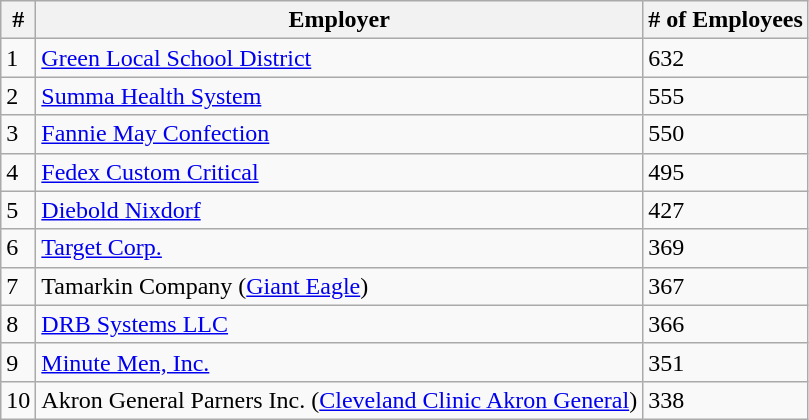<table class="wikitable">
<tr>
<th>#</th>
<th>Employer</th>
<th># of Employees</th>
</tr>
<tr>
<td>1</td>
<td><a href='#'>Green Local School District</a></td>
<td>632</td>
</tr>
<tr>
<td>2</td>
<td><a href='#'>Summa Health System</a></td>
<td>555</td>
</tr>
<tr>
<td>3</td>
<td><a href='#'>Fannie May Confection</a></td>
<td>550</td>
</tr>
<tr>
<td>4</td>
<td><a href='#'>Fedex Custom Critical</a></td>
<td>495</td>
</tr>
<tr>
<td>5</td>
<td><a href='#'>Diebold Nixdorf</a></td>
<td>427</td>
</tr>
<tr>
<td>6</td>
<td><a href='#'>Target Corp.</a></td>
<td>369</td>
</tr>
<tr>
<td>7</td>
<td>Tamarkin Company (<a href='#'>Giant Eagle</a>)</td>
<td>367</td>
</tr>
<tr>
<td>8</td>
<td><a href='#'>DRB Systems LLC</a></td>
<td>366</td>
</tr>
<tr>
<td>9</td>
<td><a href='#'>Minute Men, Inc.</a></td>
<td>351</td>
</tr>
<tr>
<td>10</td>
<td>Akron General Parners Inc. (<a href='#'>Cleveland Clinic Akron General</a>)</td>
<td>338</td>
</tr>
</table>
